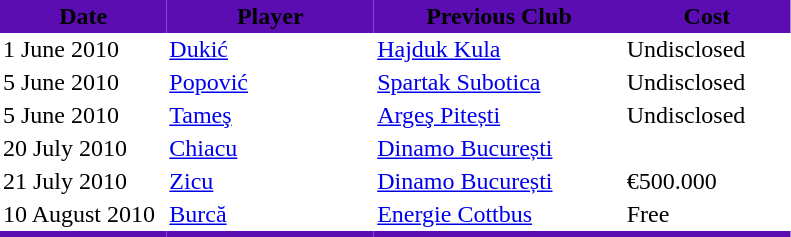<table border="0" cellspacing="0" cellpadding="2">
<tr bgcolor=#5B0CB3>
<th width=20%><span> Date</span></th>
<th width=25%><span> Player</span></th>
<th width=30%><span> Previous Club</span></th>
<th width=20%><span> Cost</span></th>
</tr>
<tr>
<td>1 June 2010</td>
<td> <a href='#'>Dukić</a></td>
<td><a href='#'>Hajduk Kula</a></td>
<td>Undisclosed</td>
</tr>
<tr>
<td>5 June 2010</td>
<td> <a href='#'>Popović</a></td>
<td><a href='#'>Spartak Subotica</a></td>
<td>Undisclosed</td>
</tr>
<tr>
<td>5 June 2010</td>
<td> <a href='#'>Tameş</a></td>
<td><a href='#'>Argeş Pitești</a></td>
<td>Undisclosed</td>
</tr>
<tr>
<td>20 July 2010</td>
<td> <a href='#'>Chiacu</a></td>
<td><a href='#'>Dinamo București</a></td>
<td></td>
</tr>
<tr>
<td>21 July 2010</td>
<td> <a href='#'>Zicu</a></td>
<td><a href='#'>Dinamo București</a></td>
<td>€500.000</td>
</tr>
<tr>
<td>10 August 2010</td>
<td> <a href='#'>Burcă</a></td>
<td><a href='#'>Energie Cottbus</a></td>
<td>Free</td>
</tr>
<tr>
</tr>
<tr bgcolor=#5B0CB3>
<th width=5%></th>
<th width=7%></th>
<th width=8%></th>
<th width=8%></th>
</tr>
</table>
